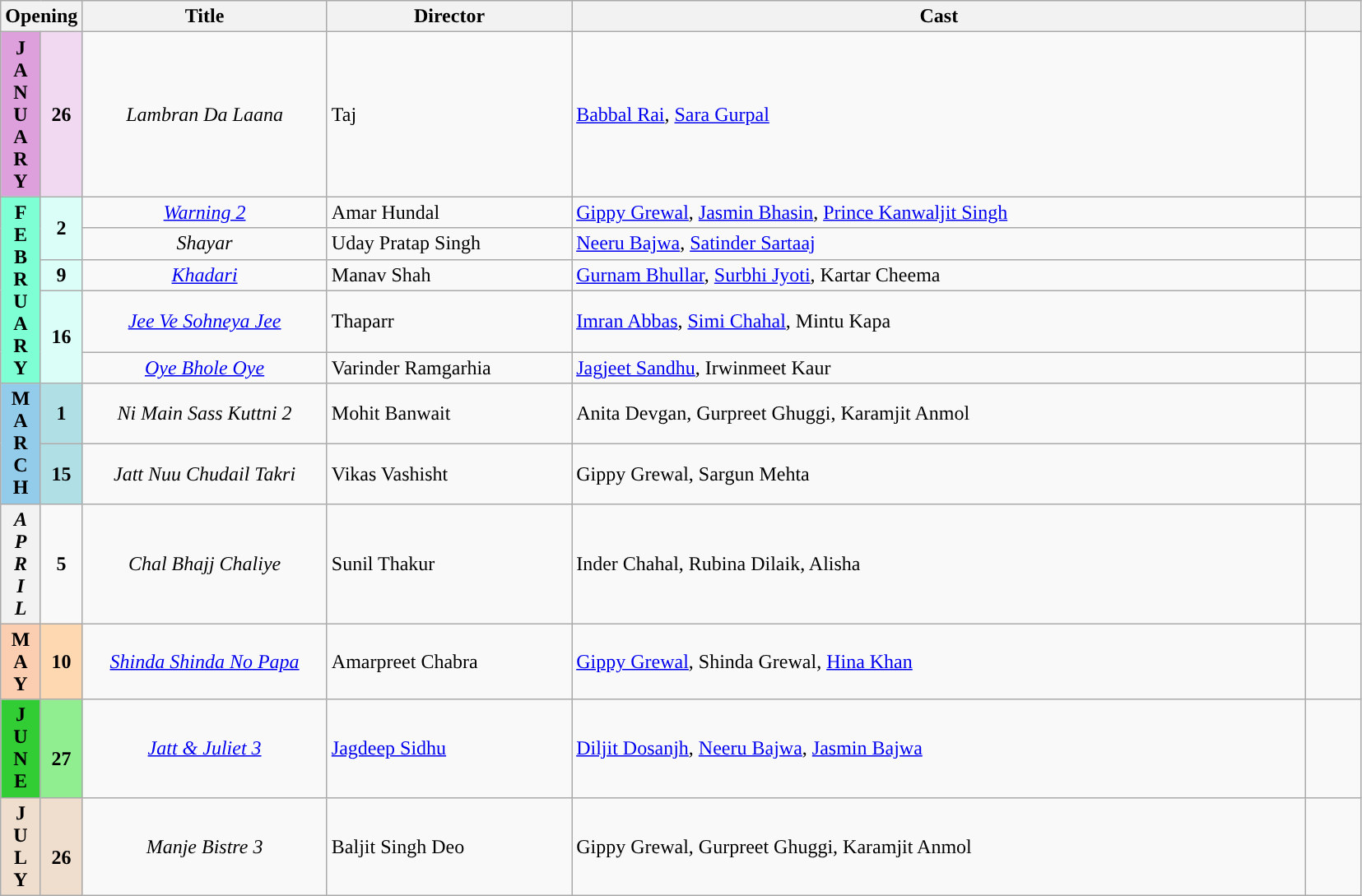<table class="wikitable sortable">
<tr>
<th colspan="2" style="width:6%">Opening</th>
<th style="width:18%">Title</th>
<th style="width:18%">Director</th>
<th>Cast</th>
<th style="width:4%;"></th>
</tr>
<tr>
<th rowspan="1" style="text-align:center; background:plum; textcolor:#000;">J<br>A<br>N<br>U<br>A<br>R<br>Y</th>
<td rowspan="1" style="text-align:center;background:#f1daf1;"><strong>26</strong></td>
<td style="text-align:center;"><em>Lambran Da Laana</em></td>
<td>Taj</td>
<td><a href='#'>Babbal Rai</a>, <a href='#'>Sara Gurpal</a></td>
<td></td>
</tr>
<tr>
<th rowspan="5" style="text-align:center; background:#7FFFD4; textcolor:#000;">F<br>E<br>B<br>R<br>U<br>A<br>R<br>Y</th>
<td rowspan="2" style="text-align:center;background:#dbfff8;"><strong>2</strong></td>
<td style="text-align:center;"><em><a href='#'>Warning 2</a></em></td>
<td>Amar Hundal</td>
<td><a href='#'>Gippy Grewal</a>, <a href='#'>Jasmin Bhasin</a>, <a href='#'>Prince Kanwaljit Singh</a></td>
<td></td>
</tr>
<tr>
<td style="text-align:center;"><em>Shayar</em></td>
<td>Uday Pratap Singh</td>
<td><a href='#'>Neeru Bajwa</a>, <a href='#'>Satinder Sartaaj</a></td>
<td></td>
</tr>
<tr>
<td rowspan="1" style="text-align:center;background:#dbfff8;"><strong>9</strong></td>
<td style="text-align:center;"><em><a href='#'>Khadari</a></em></td>
<td>Manav Shah</td>
<td><a href='#'>Gurnam Bhullar</a>, <a href='#'>Surbhi Jyoti</a>, Kartar Cheema</td>
<td></td>
</tr>
<tr>
<td rowspan="2" style="text-align:center;background:#dbfff8;"><strong>16</strong></td>
<td style="text-align:center;"><em><a href='#'>Jee Ve Sohneya Jee</a></em></td>
<td>Thaparr</td>
<td><a href='#'>Imran Abbas</a>, <a href='#'>Simi Chahal</a>, Mintu Kapa</td>
<td></td>
</tr>
<tr>
<td style="text-align:center;"><em><a href='#'>Oye Bhole Oye</a></em></td>
<td>Varinder Ramgarhia</td>
<td><a href='#'>Jagjeet Sandhu</a>, Irwinmeet Kaur</td>
<td></td>
</tr>
<tr>
<td rowspan="2" style="text-align:center; background:#93CCEA; textcolor:#000;"><strong>M<br>A<br>R<br>C<br>H</strong></td>
<td rowspan="1" style="text-align:center;background:#B0E0E6;"><strong>1</strong></td>
<td style="text-align:center;"><em>Ni Main Sass Kuttni 2</em></td>
<td>Mohit Banwait </td>
<td>Anita Devgan, Gurpreet Ghuggi, Karamjit Anmol</td>
<td></td>
</tr>
<tr>
<td rowspan="1" style="text-align:center;background:#B0E0E6;"><strong>15</strong></td>
<td style="text-align:center;"><em>Jatt Nuu Chudail Takri</em></td>
<td>Vikas Vashisht </td>
<td>Gippy Grewal, Sargun Mehta</td>
<td></td>
</tr>
<tr>
<th rowspan="1"><em>A<br>P<br>R<br>I<br>L</em></th>
<td rowspan="1" style="text-align:center;"><strong>5</strong></td>
<td style="text-align:center;"><em>Chal Bhajj Chaliye</em></td>
<td>Sunil Thakur</td>
<td>Inder Chahal, Rubina Dilaik, Alisha</td>
<td></td>
</tr>
<tr>
<td rowspan="1" style="text-align:center; background:#FBCEB1; textcolor:#000;"><strong>M<br>A<br>Y</strong></td>
<td rowspan="1" style="text-align:center;background:#FED8B1;"><strong>10</strong></td>
<td style="text-align:center;"><em><a href='#'>Shinda Shinda No Papa</a></em></td>
<td>Amarpreet Chabra</td>
<td><a href='#'>Gippy Grewal</a>, Shinda Grewal, <a href='#'>Hina Khan</a></td>
<td></td>
</tr>
<tr>
<th rowspan="1" style="text-align:center; background:#32CD35; textcolor:#000;">J<br>U<br>N<br>E</th>
<td rowspan="1" style="text-align:center;background:#90EE90;"><br><strong>27</strong></td>
<td style="text-align:center;"><em><a href='#'>Jatt & Juliet 3</a></em></td>
<td><a href='#'>Jagdeep Sidhu</a></td>
<td><a href='#'>Diljit Dosanjh</a>, <a href='#'>Neeru Bajwa</a>, <a href='#'>Jasmin Bajwa</a></td>
<td></td>
</tr>
<tr>
<th rowspan="1" style="text-align:center; background:#EFDECD; textcolor:#000;">J<br>U<br>L<br>Y</th>
<td rowspan="1" style="text-align:center;background:#EFDECD;"><br><strong>26</strong></td>
<td style="text-align:center;"><em>Manje Bistre 3</em></td>
<td>Baljit Singh Deo</td>
<td>Gippy Grewal, Gurpreet Ghuggi, Karamjit Anmol</td>
<td></td>
</tr>
</table>
